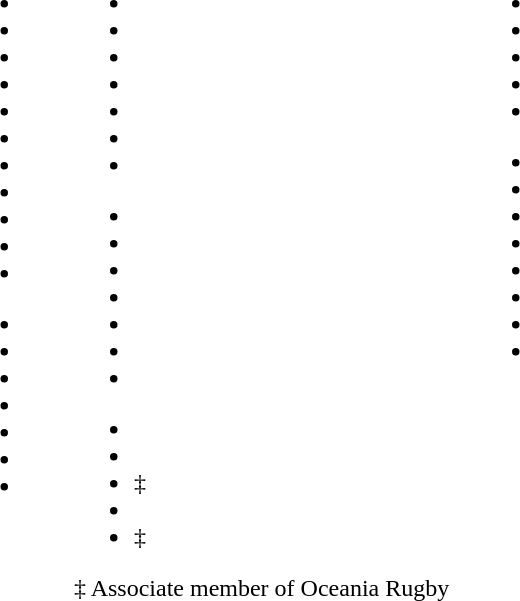<table>
<tr>
<td valign=top><br><ul><li></li><li></li><li></li><li></li><li></li><li></li><li></li><li></li><li></li><li></li><li></li></ul><ul><li></li><li></li><li></li><li></li><li></li><li></li><li></li></ul></td>
<td width=25></td>
<td valign=top><br><ul><li></li><li></li><li></li><li></li><li></li><li></li><li></li></ul><ul><li></li><li></li><li></li><li></li><li></li><li></li><li></li></ul><ul><li></li><li></li><li> ‡</li><li></li><li> ‡</li></ul>‡ Associate member of Oceania Rugby</td>
<td width=10></td>
<td valign=top><br><ul><li></li><li></li><li></li><li></li><li></li></ul><ul><li></li><li></li><li></li><li></li><li></li><li></li><li></li><li></li></ul></td>
</tr>
</table>
